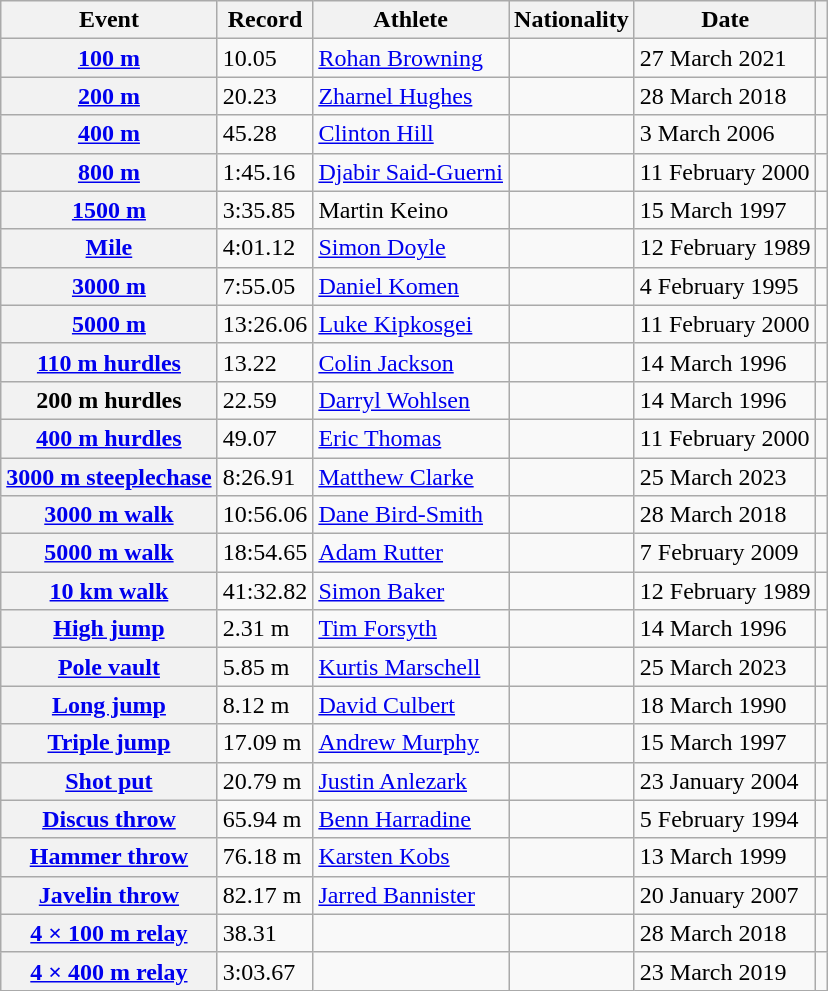<table class="wikitable sticky-header defaultleft col5right plainrowheaders">
<tr>
<th scope="col">Event</th>
<th scope="col">Record</th>
<th scope="col">Athlete</th>
<th scope="col">Nationality</th>
<th scope="col">Date</th>
<th scope="col"></th>
</tr>
<tr>
<th scope="row"><a href='#'>100 m</a></th>
<td>10.05 </td>
<td><a href='#'>Rohan Browning</a></td>
<td></td>
<td>27 March 2021</td>
<td></td>
</tr>
<tr>
<th scope="row"><a href='#'>200 m</a></th>
<td>20.23 </td>
<td><a href='#'>Zharnel Hughes</a></td>
<td></td>
<td>28 March 2018</td>
<td></td>
</tr>
<tr>
<th scope="row"><a href='#'>400 m</a></th>
<td>45.28</td>
<td><a href='#'>Clinton Hill</a></td>
<td></td>
<td>3 March 2006</td>
<td></td>
</tr>
<tr>
<th scope="row"><a href='#'>800 m</a></th>
<td>1:45.16</td>
<td><a href='#'>Djabir Said-Guerni</a></td>
<td></td>
<td>11 February 2000</td>
<td></td>
</tr>
<tr>
<th scope="row"><a href='#'>1500 m</a></th>
<td>3:35.85</td>
<td>Martin Keino</td>
<td></td>
<td>15 March 1997</td>
<td></td>
</tr>
<tr>
<th scope="row"><a href='#'>Mile</a></th>
<td>4:01.12</td>
<td><a href='#'>Simon Doyle</a></td>
<td></td>
<td>12 February 1989</td>
<td></td>
</tr>
<tr>
<th scope="row"><a href='#'>3000 m</a></th>
<td>7:55.05</td>
<td><a href='#'>Daniel Komen</a></td>
<td></td>
<td>4 February 1995</td>
<td></td>
</tr>
<tr>
<th scope="row"><a href='#'>5000 m</a></th>
<td>13:26.06</td>
<td><a href='#'>Luke Kipkosgei</a></td>
<td></td>
<td>11 February 2000</td>
<td></td>
</tr>
<tr>
<th scope="row"><a href='#'>110 m hurdles</a></th>
<td>13.22 </td>
<td><a href='#'>Colin Jackson</a></td>
<td></td>
<td>14 March 1996</td>
<td></td>
</tr>
<tr>
<th scope="row">200 m hurdles</th>
<td>22.59 </td>
<td><a href='#'>Darryl Wohlsen</a></td>
<td></td>
<td>14 March 1996</td>
<td></td>
</tr>
<tr>
<th scope="row"><a href='#'>400 m hurdles</a></th>
<td>49.07</td>
<td><a href='#'>Eric Thomas</a></td>
<td></td>
<td>11 February 2000</td>
<td></td>
</tr>
<tr>
<th scope="row"><a href='#'>3000 m steeplechase</a></th>
<td>8:26.91</td>
<td><a href='#'>Matthew Clarke</a></td>
<td></td>
<td>25 March 2023</td>
<td></td>
</tr>
<tr>
<th scope="row"><a href='#'>3000 m walk</a></th>
<td>10:56.06</td>
<td><a href='#'>Dane Bird-Smith</a></td>
<td></td>
<td>28 March 2018</td>
<td></td>
</tr>
<tr>
<th scope="row"><a href='#'>5000 m walk</a></th>
<td>18:54.65</td>
<td><a href='#'>Adam Rutter</a></td>
<td></td>
<td>7 February 2009</td>
<td></td>
</tr>
<tr>
<th scope="row"><a href='#'>10 km walk</a></th>
<td>41:32.82</td>
<td><a href='#'>Simon Baker</a></td>
<td></td>
<td>12 February 1989</td>
<td></td>
</tr>
<tr>
<th scope="row"><a href='#'>High jump</a></th>
<td>2.31 m</td>
<td><a href='#'>Tim Forsyth</a></td>
<td></td>
<td>14 March 1996</td>
<td></td>
</tr>
<tr>
<th scope="row"><a href='#'>Pole vault</a></th>
<td>5.85 m</td>
<td><a href='#'>Kurtis Marschell</a></td>
<td></td>
<td>25 March 2023</td>
<td></td>
</tr>
<tr>
<th scope="row"><a href='#'>Long jump</a></th>
<td>8.12 m </td>
<td><a href='#'>David Culbert</a></td>
<td></td>
<td>18 March 1990</td>
<td></td>
</tr>
<tr>
<th scope="row"><a href='#'>Triple jump</a></th>
<td>17.09 m </td>
<td><a href='#'>Andrew Murphy</a></td>
<td></td>
<td>15 March 1997</td>
<td></td>
</tr>
<tr>
<th scope="row"><a href='#'>Shot put</a></th>
<td>20.79 m</td>
<td><a href='#'>Justin Anlezark</a></td>
<td></td>
<td>23 January 2004</td>
<td></td>
</tr>
<tr>
<th scope="row"><a href='#'>Discus throw</a></th>
<td>65.94 m</td>
<td><a href='#'>Benn Harradine</a></td>
<td></td>
<td>5 February 1994</td>
<td></td>
</tr>
<tr>
<th scope="row"><a href='#'>Hammer throw</a></th>
<td>76.18 m</td>
<td><a href='#'>Karsten Kobs</a></td>
<td></td>
<td>13 March 1999</td>
<td></td>
</tr>
<tr>
<th scope="row"><a href='#'>Javelin throw</a></th>
<td>82.17 m</td>
<td><a href='#'>Jarred Bannister</a></td>
<td></td>
<td>20 January 2007</td>
<td></td>
</tr>
<tr>
<th scope="row"><a href='#'>4 × 100 m relay</a></th>
<td>38.31</td>
<td></td>
<td></td>
<td>28 March 2018</td>
<td></td>
</tr>
<tr>
<th scope="row"><a href='#'>4 × 400 m relay</a></th>
<td>3:03.67</td>
<td></td>
<td></td>
<td>23 March 2019</td>
<td></td>
</tr>
</table>
